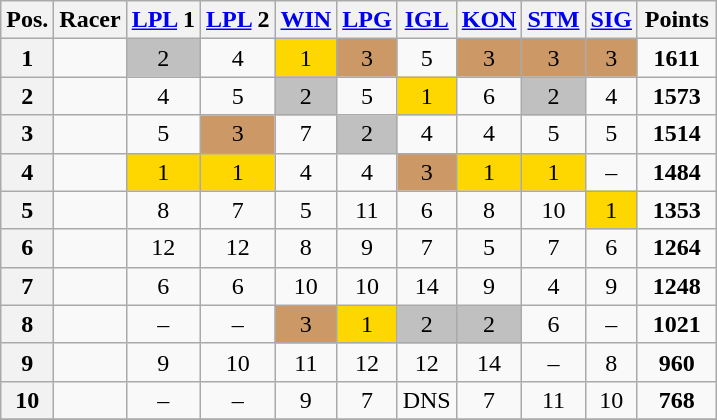<table class="wikitable sortable plainrowheaders" style="text-align:center;">
<tr>
<th scope="col">Pos.</th>
<th scope="col">Racer</th>
<th scope="col"> <a href='#'>LPL</a> 1</th>
<th scope="col"> <a href='#'>LPL</a> 2</th>
<th scope="col"> <a href='#'>WIN</a></th>
<th scope="col"> <a href='#'>LPG</a></th>
<th scope="col"> <a href='#'>IGL</a></th>
<th scope="col"> <a href='#'>KON</a></th>
<th scope="col"> <a href='#'>STM</a></th>
<th scope="col"> <a href='#'>SIG</a></th>
<th style="width:45px;">Points</th>
</tr>
<tr>
<th style="text-align:center;">1</th>
<td align="left"></td>
<td style="background:silver;">2</td>
<td>4</td>
<td style="background:gold;">1</td>
<td style="background:#c96;">3</td>
<td>5</td>
<td style="background:#c96;">3</td>
<td style="background:#c96;">3</td>
<td style="background:#c96;">3</td>
<td><strong>1611</strong></td>
</tr>
<tr>
<th style="text-align:center;">2</th>
<td align="left"></td>
<td>4</td>
<td>5</td>
<td style="background:silver;">2</td>
<td>5</td>
<td style="background:gold;">1</td>
<td>6</td>
<td style="background:silver;">2</td>
<td>4</td>
<td><strong>1573</strong></td>
</tr>
<tr>
<th style="text-align:center;">3</th>
<td align="left"></td>
<td>5</td>
<td style="background:#c96;">3</td>
<td>7</td>
<td style="background:silver;">2</td>
<td>4</td>
<td>4</td>
<td>5</td>
<td>5</td>
<td><strong>1514</strong></td>
</tr>
<tr>
<th style="text-align:center;">4</th>
<td align="left"></td>
<td style="background:gold;">1</td>
<td style="background:gold;">1</td>
<td>4</td>
<td>4</td>
<td style="background:#c96;">3</td>
<td style="background:gold;">1</td>
<td style="background:gold;">1</td>
<td>–</td>
<td><strong>1484</strong></td>
</tr>
<tr>
<th style="text-align:center;">5</th>
<td align="left"></td>
<td>8</td>
<td>7</td>
<td>5</td>
<td>11</td>
<td>6</td>
<td>8</td>
<td>10</td>
<td style="background:gold;">1</td>
<td><strong>1353</strong></td>
</tr>
<tr>
<th style="text-align:center;">6</th>
<td align="left"></td>
<td>12</td>
<td>12</td>
<td>8</td>
<td>9</td>
<td>7</td>
<td>5</td>
<td>7</td>
<td>6</td>
<td><strong>1264</strong></td>
</tr>
<tr>
<th style="text-align:center;">7</th>
<td align="left"></td>
<td>6</td>
<td>6</td>
<td>10</td>
<td>10</td>
<td>14</td>
<td>9</td>
<td>4</td>
<td>9</td>
<td><strong>1248</strong></td>
</tr>
<tr>
<th style="text-align:center;">8</th>
<td align="left"></td>
<td>–</td>
<td>–</td>
<td style="background:#c96;">3</td>
<td style="background:gold;">1</td>
<td style="background:silver;">2</td>
<td style="background:silver;">2</td>
<td>6</td>
<td>–</td>
<td><strong>1021</strong></td>
</tr>
<tr>
<th style="text-align:center;">9</th>
<td align="left"></td>
<td>9</td>
<td>10</td>
<td>11</td>
<td>12</td>
<td>12</td>
<td>14</td>
<td>–</td>
<td>8</td>
<td><strong>960</strong></td>
</tr>
<tr>
<th style="text-align:center;">10</th>
<td align="left"></td>
<td>–</td>
<td>–</td>
<td>9</td>
<td>7</td>
<td>DNS</td>
<td>7</td>
<td>11</td>
<td>10</td>
<td><strong>768</strong></td>
</tr>
<tr>
</tr>
</table>
